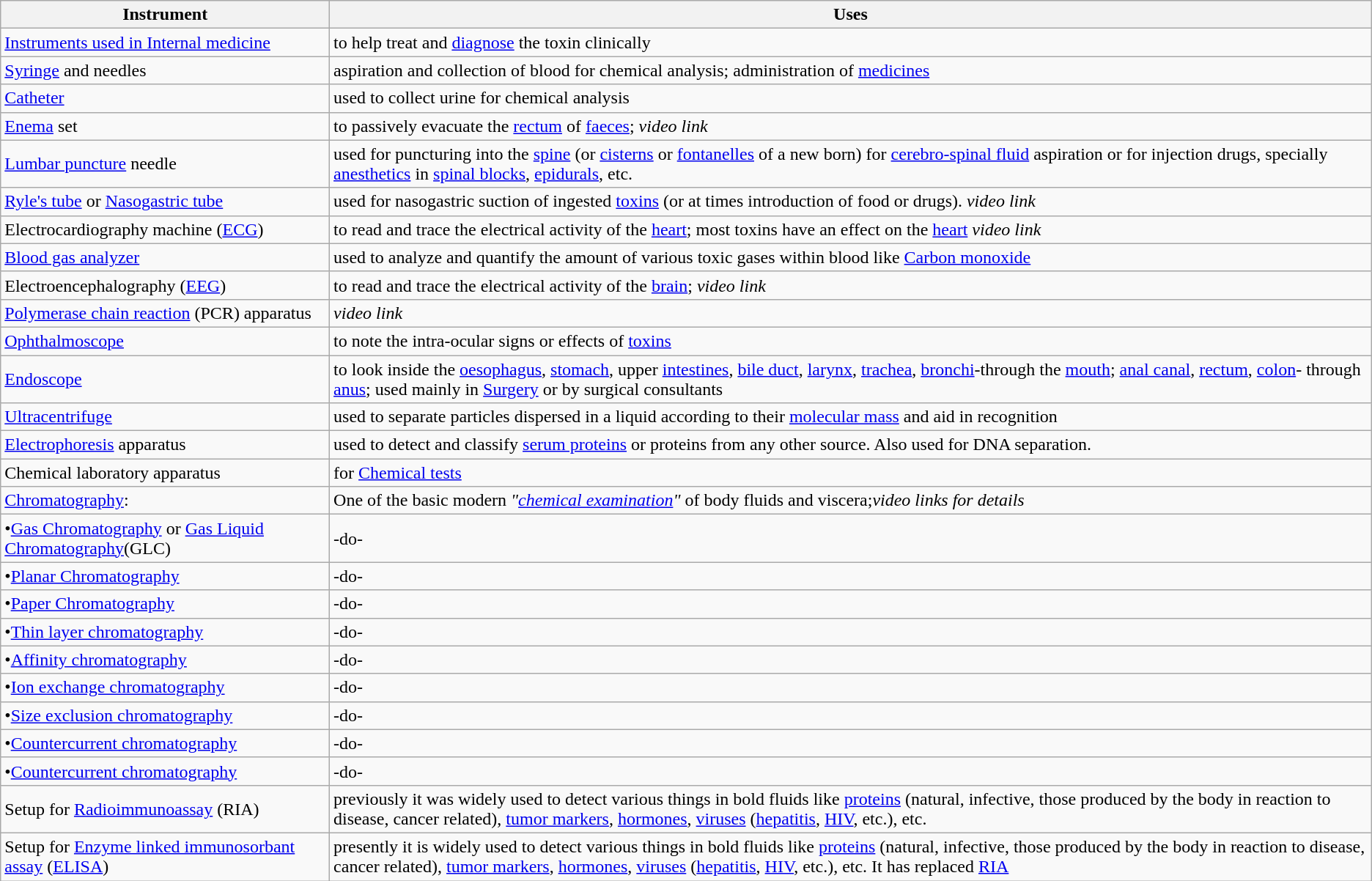<table class="wikitable">
<tr>
<th>Instrument</th>
<th>Uses</th>
</tr>
<tr>
<td><a href='#'>Instruments used in Internal medicine</a></td>
<td>to help treat and <a href='#'>diagnose</a> the toxin clinically</td>
</tr>
<tr>
<td><a href='#'>Syringe</a> and needles</td>
<td>aspiration and collection of blood for chemical analysis; administration of <a href='#'>medicines</a></td>
</tr>
<tr>
<td><a href='#'>Catheter</a></td>
<td>used to collect urine for chemical analysis</td>
</tr>
<tr>
<td><a href='#'>Enema</a> set</td>
<td>to passively evacuate the <a href='#'>rectum</a> of <a href='#'>faeces</a>; <em>video link</em></td>
</tr>
<tr>
<td><a href='#'>Lumbar puncture</a> needle</td>
<td>used for puncturing into the <a href='#'>spine</a> (or <a href='#'>cisterns</a> or <a href='#'>fontanelles</a> of a new born) for <a href='#'>cerebro-spinal fluid</a> aspiration or for injection drugs, specially <a href='#'>anesthetics</a> in <a href='#'>spinal blocks</a>, <a href='#'>epidurals</a>, etc.</td>
</tr>
<tr>
<td><a href='#'>Ryle's tube</a> or <a href='#'>Nasogastric tube</a></td>
<td>used for nasogastric suction of ingested <a href='#'>toxins</a> (or at times introduction of food or drugs). <em>video link</em></td>
</tr>
<tr>
<td>Electrocardiography machine (<a href='#'>ECG</a>)</td>
<td>to read and trace the electrical activity of the <a href='#'>heart</a>; most toxins have an effect on the <a href='#'>heart</a> <em>video link</em></td>
</tr>
<tr>
<td><a href='#'>Blood gas analyzer</a></td>
<td>used to analyze and quantify the amount of various toxic gases within blood like <a href='#'>Carbon monoxide</a></td>
</tr>
<tr>
<td>Electroencephalography (<a href='#'>EEG</a>)</td>
<td>to read and trace the electrical activity of the <a href='#'>brain</a>; <em>video link</em></td>
</tr>
<tr>
<td><a href='#'>Polymerase chain reaction</a> (PCR) apparatus</td>
<td><em>video link</em></td>
</tr>
<tr>
<td><a href='#'>Ophthalmoscope</a></td>
<td>to note the intra-ocular signs or effects of <a href='#'>toxins</a></td>
</tr>
<tr>
<td><a href='#'>Endoscope</a></td>
<td>to look inside the <a href='#'>oesophagus</a>, <a href='#'>stomach</a>, upper <a href='#'>intestines</a>, <a href='#'>bile duct</a>, <a href='#'>larynx</a>, <a href='#'>trachea</a>, <a href='#'>bronchi</a>-through the <a href='#'>mouth</a>; <a href='#'>anal canal</a>, <a href='#'>rectum</a>, <a href='#'>colon</a>- through <a href='#'>anus</a>; used mainly in <a href='#'>Surgery</a> or by surgical consultants</td>
</tr>
<tr>
<td><a href='#'>Ultracentrifuge</a></td>
<td>used to separate particles dispersed in a liquid according to their <a href='#'>molecular mass</a> and aid in recognition</td>
</tr>
<tr>
<td><a href='#'>Electrophoresis</a> apparatus</td>
<td>used to detect and classify <a href='#'>serum proteins</a> or proteins from any other source. Also used for DNA separation.</td>
</tr>
<tr>
<td>Chemical laboratory apparatus</td>
<td>for <a href='#'>Chemical tests</a></td>
</tr>
<tr>
<td><a href='#'>Chromatography</a>:</td>
<td>One of the basic modern <em>"<a href='#'>chemical examination</a>"</em> of body fluids and viscera;<em>video links for details</em></td>
</tr>
<tr>
<td>•<a href='#'>Gas Chromatography</a> or <a href='#'>Gas Liquid Chromatography</a>(GLC)</td>
<td>-do-</td>
</tr>
<tr>
<td>•<a href='#'>Planar Chromatography</a></td>
<td>-do-</td>
</tr>
<tr>
<td>•<a href='#'>Paper Chromatography</a></td>
<td>-do-</td>
</tr>
<tr>
<td>•<a href='#'>Thin layer chromatography</a></td>
<td>-do-</td>
</tr>
<tr>
<td>•<a href='#'>Affinity chromatography</a></td>
<td>-do-</td>
</tr>
<tr>
<td>•<a href='#'>Ion exchange chromatography</a></td>
<td>-do-</td>
</tr>
<tr>
<td>•<a href='#'>Size exclusion chromatography</a></td>
<td>-do-</td>
</tr>
<tr>
<td>•<a href='#'>Countercurrent chromatography</a></td>
<td>-do-</td>
</tr>
<tr>
<td>•<a href='#'>Countercurrent chromatography</a></td>
<td>-do-</td>
</tr>
<tr>
<td>Setup for <a href='#'>Radioimmunoassay</a> (RIA)</td>
<td>previously it was widely used to detect various things in bold fluids like <a href='#'>proteins</a> (natural, infective,  those produced by the body in reaction to disease, cancer related), <a href='#'>tumor markers</a>, <a href='#'>hormones</a>, <a href='#'>viruses</a> (<a href='#'>hepatitis</a>, <a href='#'>HIV</a>, etc.), etc.</td>
</tr>
<tr>
<td>Setup for <a href='#'>Enzyme linked immunosorbant assay</a> (<a href='#'>ELISA</a>)</td>
<td>presently it is widely used to detect various things in bold fluids like <a href='#'>proteins</a> (natural, infective,  those produced by the body in reaction to disease, cancer related), <a href='#'>tumor markers</a>, <a href='#'>hormones</a>, <a href='#'>viruses</a> (<a href='#'>hepatitis</a>, <a href='#'>HIV</a>, etc.), etc. It has replaced <a href='#'>RIA</a></td>
</tr>
</table>
